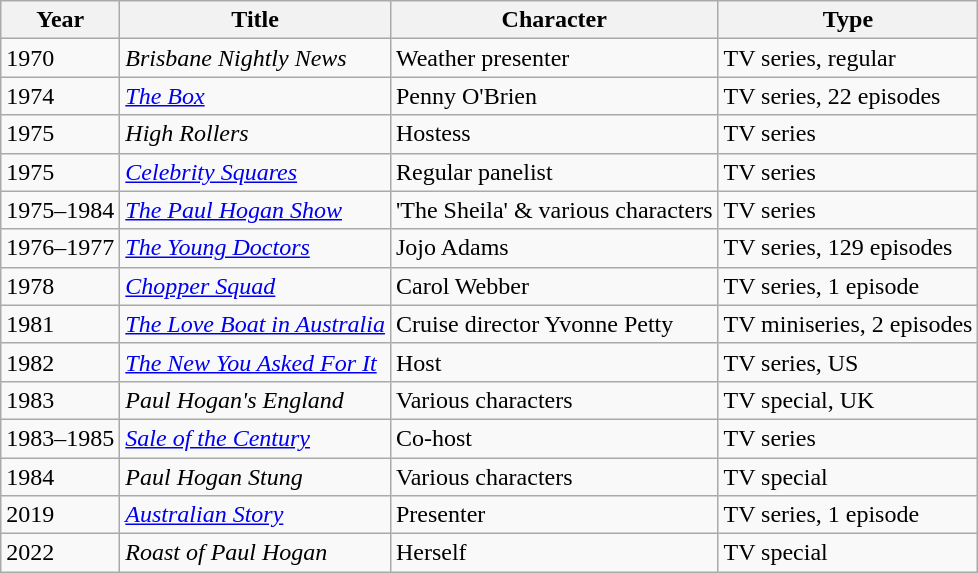<table class="wikitable">
<tr>
<th>Year</th>
<th>Title</th>
<th>Character</th>
<th>Type</th>
</tr>
<tr>
<td>1970</td>
<td><em>Brisbane Nightly News</em></td>
<td>Weather presenter</td>
<td>TV series, regular</td>
</tr>
<tr>
<td>1974</td>
<td><em><a href='#'>The Box</a></em></td>
<td>Penny O'Brien</td>
<td>TV series, 22 episodes</td>
</tr>
<tr>
<td>1975</td>
<td><em>High Rollers</em></td>
<td>Hostess</td>
<td>TV series</td>
</tr>
<tr>
<td>1975</td>
<td><em><a href='#'>Celebrity Squares</a></em></td>
<td>Regular panelist</td>
<td>TV series</td>
</tr>
<tr>
<td>1975–1984</td>
<td><em><a href='#'>The Paul Hogan Show</a></em></td>
<td>'The Sheila' & various characters</td>
<td>TV series</td>
</tr>
<tr>
<td>1976–1977</td>
<td><em><a href='#'>The Young Doctors</a></em></td>
<td>Jojo Adams</td>
<td>TV series, 129 episodes</td>
</tr>
<tr>
<td>1978</td>
<td><em><a href='#'>Chopper Squad</a></em></td>
<td>Carol Webber</td>
<td>TV series, 1 episode</td>
</tr>
<tr>
<td>1981</td>
<td><em><a href='#'>The Love Boat in Australia</a></em></td>
<td>Cruise director Yvonne Petty</td>
<td>TV miniseries, 2 episodes</td>
</tr>
<tr>
<td>1982</td>
<td><em><a href='#'>The New You Asked For It</a></em></td>
<td>Host</td>
<td>TV series, US</td>
</tr>
<tr>
<td>1983</td>
<td><em>Paul Hogan's England</em></td>
<td>Various characters</td>
<td>TV special, UK</td>
</tr>
<tr>
<td>1983–1985</td>
<td><em><a href='#'>Sale of the Century</a></em></td>
<td>Co-host</td>
<td>TV series</td>
</tr>
<tr>
<td>1984</td>
<td><em>Paul Hogan Stung</em></td>
<td>Various characters</td>
<td>TV special</td>
</tr>
<tr>
<td>2019</td>
<td><em><a href='#'>Australian Story</a></em></td>
<td>Presenter</td>
<td>TV series, 1 episode</td>
</tr>
<tr>
<td>2022</td>
<td><em>Roast of Paul Hogan</em></td>
<td>Herself</td>
<td>TV special</td>
</tr>
</table>
